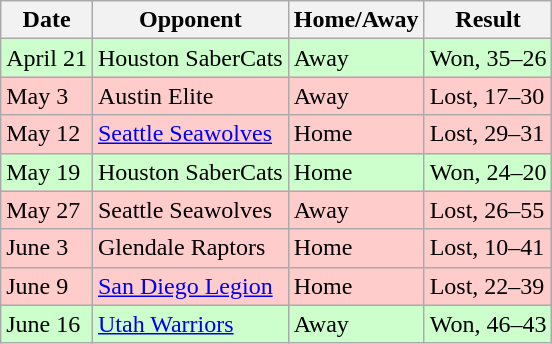<table class="wikitable">
<tr>
<th>Date</th>
<th>Opponent</th>
<th>Home/Away</th>
<th>Result</th>
</tr>
<tr bgcolor="#CCFFCC">
<td>April 21</td>
<td>Houston SaberCats</td>
<td>Away</td>
<td>Won, 35–26</td>
</tr>
<tr bgcolor="#FFCCCC">
<td>May 3</td>
<td>Austin Elite</td>
<td>Away</td>
<td>Lost, 17–30</td>
</tr>
<tr bgcolor="#FFCCCC">
<td>May 12</td>
<td><a href='#'>Seattle Seawolves</a></td>
<td>Home</td>
<td>Lost, 29–31</td>
</tr>
<tr bgcolor="#CCFFCC">
<td>May 19</td>
<td>Houston SaberCats</td>
<td>Home</td>
<td>Won, 24–20</td>
</tr>
<tr bgcolor="#FFCCCC">
<td>May 27</td>
<td>Seattle Seawolves</td>
<td>Away</td>
<td>Lost, 26–55</td>
</tr>
<tr bgcolor="#FFCCCC">
<td>June 3</td>
<td>Glendale Raptors</td>
<td>Home</td>
<td>Lost, 10–41</td>
</tr>
<tr bgcolor="#FFCCCC">
<td>June 9</td>
<td><a href='#'>San Diego Legion</a></td>
<td>Home</td>
<td>Lost, 22–39</td>
</tr>
<tr bgcolor="#CCFFCC">
<td>June 16</td>
<td><a href='#'>Utah Warriors</a></td>
<td>Away</td>
<td>Won, 46–43</td>
</tr>
</table>
